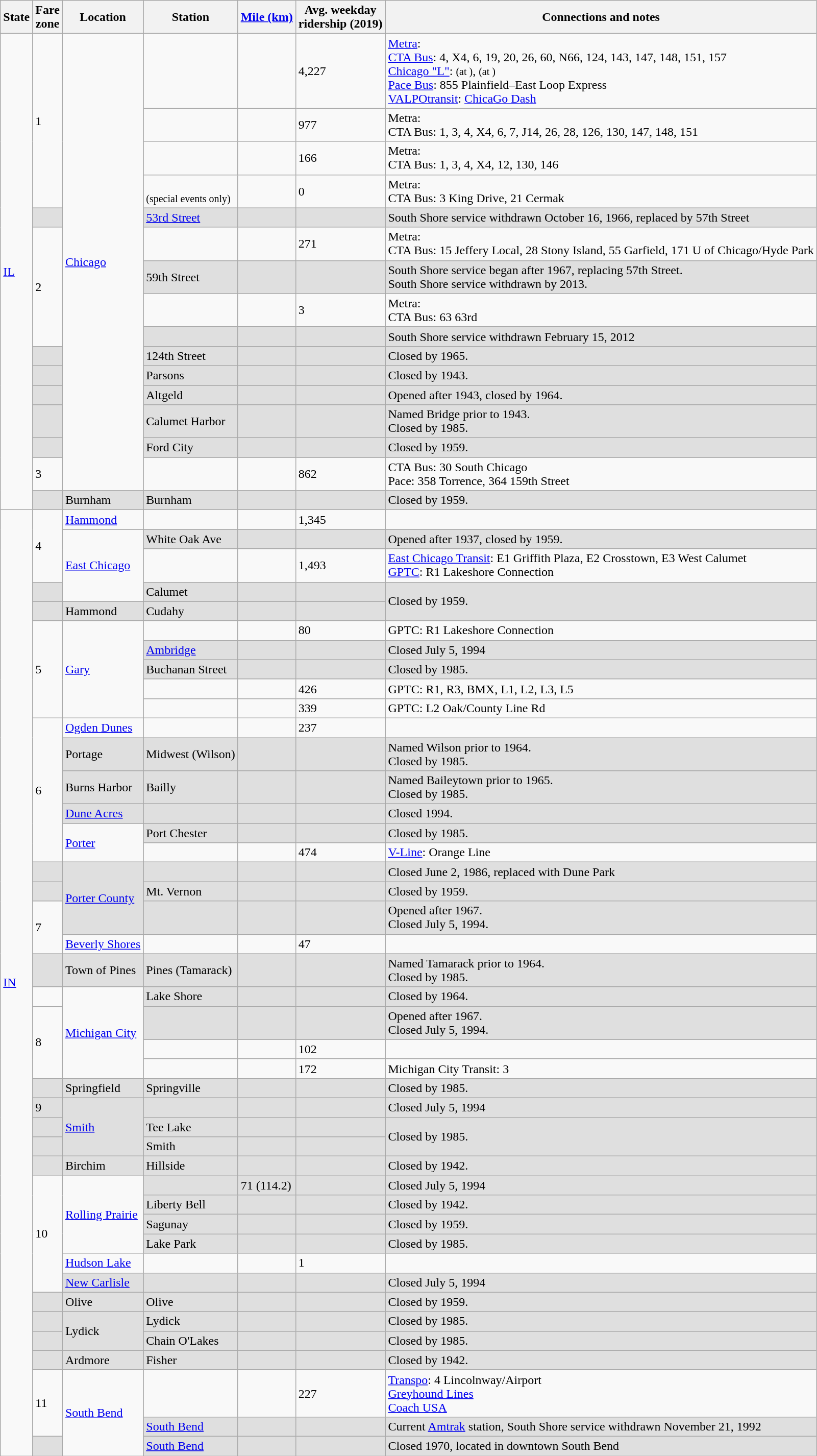<table class="wikitable plainrowheaders">
<tr>
<th scope="col">State</th>
<th scope="col">Fare<br>zone</th>
<th scope="col">Location</th>
<th scope="col">Station</th>
<th scope="col"><a href='#'>Mile (km)</a></th>
<th scope="col">Avg. weekday<br>ridership (2019)</th>
<th scope="col">Connections and notes</th>
</tr>
<tr>
<td rowspan="16"><a href='#'>IL</a></td>
<td rowspan="4">1</td>
<td rowspan="15"><a href='#'>Chicago</a></td>
<td></td>
<td></td>
<td>4,227</td>
<td> <a href='#'>Metra</a>: <br> <a href='#'>CTA Bus</a>: 4, X4, 6, 19, 20, 26, 60, N66, 124, 143, 147, 148, 151, 157<br> <a href='#'>Chicago "L"</a>:  <small>(at )</small>,      <small>(at )</small><br> <a href='#'>Pace Bus</a>: 855 Plainfield–East Loop Express<br> <a href='#'>VALPOtransit</a>: <a href='#'>ChicaGo Dash</a></td>
</tr>
<tr>
<td></td>
<td></td>
<td>977</td>
<td> Metra: <br> CTA Bus: 1, 3, 4, X4, 6, 7, J14, 26, 28, 126, 130, 147, 148, 151</td>
</tr>
<tr>
<td></td>
<td></td>
<td>166</td>
<td> Metra: <br> CTA Bus: 1, 3, 4, X4, 12, 130, 146</td>
</tr>
<tr>
<td><br><small>(special events only)</small></td>
<td></td>
<td>0</td>
<td> Metra: <br> CTA Bus: 3 King Drive, 21 Cermak</td>
</tr>
<tr bgcolor=dfdfdf>
<td></td>
<td><a href='#'>53rd Street</a></td>
<td></td>
<td></td>
<td>South Shore service withdrawn October 16, 1966, replaced by 57th Street</td>
</tr>
<tr>
<td rowspan="4">2</td>
<td></td>
<td></td>
<td>271</td>
<td> Metra: <br> CTA Bus: 15 Jeffery Local, 28 Stony Island, 55 Garfield, 171 U of Chicago/Hyde Park</td>
</tr>
<tr bgcolor=dfdfdf>
<td>59th Street</td>
<td></td>
<td></td>
<td>South Shore service began after 1967, replacing 57th Street.<br>South Shore service withdrawn by 2013.</td>
</tr>
<tr>
<td> </td>
<td></td>
<td>3</td>
<td> Metra: <br> CTA Bus: 63 63rd</td>
</tr>
<tr bgcolor=dfdfdf>
<td></td>
<td></td>
<td></td>
<td>South Shore service withdrawn February 15, 2012</td>
</tr>
<tr bgcolor=dfdfdf>
<td></td>
<td>124th Street</td>
<td></td>
<td></td>
<td>Closed by 1965.</td>
</tr>
<tr bgcolor=dfdfdf>
<td></td>
<td>Parsons</td>
<td></td>
<td></td>
<td>Closed by 1943.</td>
</tr>
<tr bgcolor=dfdfdf>
<td></td>
<td>Altgeld</td>
<td></td>
<td></td>
<td>Opened after 1943, closed by 1964.</td>
</tr>
<tr bgcolor=dfdfdf>
<td></td>
<td>Calumet Harbor</td>
<td></td>
<td></td>
<td>Named Bridge prior to 1943. <br>Closed by 1985.</td>
</tr>
<tr bgcolor=dfdfdf>
<td></td>
<td>Ford City</td>
<td></td>
<td></td>
<td>Closed by 1959.</td>
</tr>
<tr>
<td>3</td>
<td></td>
<td></td>
<td>862</td>
<td> CTA Bus: 30 South Chicago<br> Pace: 358 Torrence, 364 159th Street</td>
</tr>
<tr bgcolor=dfdfdf>
<td></td>
<td>Burnham</td>
<td>Burnham</td>
<td></td>
<td></td>
<td>Closed by 1959.</td>
</tr>
<tr>
<td rowspan="43"><a href='#'>IN</a></td>
<td rowspan="3">4</td>
<td><a href='#'>Hammond</a></td>
<td></td>
<td></td>
<td>1,345</td>
<td></td>
</tr>
<tr>
<td rowspan="3"><a href='#'>East Chicago</a></td>
<td bgcolor=dfdfdf>White Oak Ave</td>
<td bgcolor=dfdfdf></td>
<td bgcolor=dfdfdf></td>
<td bgcolor=dfdfdf>Opened after 1937, closed by 1959.</td>
</tr>
<tr>
<td></td>
<td></td>
<td>1,493</td>
<td> <a href='#'>East Chicago Transit</a>: E1 Griffith Plaza, E2 Crosstown, E3 West Calumet<br> <a href='#'>GPTC</a>: R1 Lakeshore Connection</td>
</tr>
<tr bgcolor=dfdfdf>
<td></td>
<td>Calumet</td>
<td></td>
<td></td>
<td rowspan="2">Closed by 1959.</td>
</tr>
<tr bgcolor=dfdfdf>
<td></td>
<td>Hammond</td>
<td>Cudahy</td>
<td></td>
<td></td>
</tr>
<tr>
<td rowspan="5">5</td>
<td rowspan="5"><a href='#'>Gary</a></td>
<td> </td>
<td></td>
<td>80</td>
<td> GPTC: R1 Lakeshore Connection</td>
</tr>
<tr bgcolor=dfdfdf>
<td><a href='#'>Ambridge</a></td>
<td></td>
<td></td>
<td>Closed July 5, 1994</td>
</tr>
<tr bgcolor=dfdfdf>
<td>Buchanan Street</td>
<td></td>
<td></td>
<td>Closed by 1985.</td>
</tr>
<tr>
<td></td>
<td></td>
<td>426</td>
<td> GPTC: R1, R3, BMX, L1, L2, L3, L5</td>
</tr>
<tr>
<td></td>
<td></td>
<td>339</td>
<td> GPTC: L2 Oak/County Line Rd</td>
</tr>
<tr>
<td rowspan="6">6</td>
<td><a href='#'>Ogden Dunes</a></td>
<td></td>
<td></td>
<td>237</td>
<td></td>
</tr>
<tr bgcolor=dfdfdf>
<td>Portage</td>
<td>Midwest (Wilson)</td>
<td></td>
<td></td>
<td>Named Wilson prior to 1964. <br>Closed by 1985.</td>
</tr>
<tr bgcolor=dfdfdf>
<td>Burns Harbor</td>
<td>Bailly</td>
<td></td>
<td></td>
<td>Named Baileytown prior to 1965.<br>Closed by 1985.</td>
</tr>
<tr bgcolor=dfdfdf>
<td><a href='#'>Dune Acres</a></td>
<td></td>
<td></td>
<td></td>
<td>Closed 1994.</td>
</tr>
<tr>
<td rowspan="2"><a href='#'>Porter</a></td>
<td bgcolor=dfdfdf>Port Chester</td>
<td bgcolor=dfdfdf></td>
<td bgcolor=dfdfdf></td>
<td bgcolor=dfdfdf>Closed by 1985.</td>
</tr>
<tr>
<td></td>
<td></td>
<td>474</td>
<td> <a href='#'>V-Line</a>: Orange Line</td>
</tr>
<tr bgcolor=dfdfdf>
<td></td>
<td rowspan="3"><a href='#'>Porter County</a></td>
<td bgcolor=dfdfdf></td>
<td bgcolor=dfdfdf></td>
<td bgcolor=dfdfdf></td>
<td bgcolor=dfdfdf>Closed June 2, 1986, replaced with Dune Park</td>
</tr>
<tr bgcolor=dfdfdf>
<td></td>
<td>Mt. Vernon</td>
<td></td>
<td></td>
<td>Closed by 1959.</td>
</tr>
<tr>
<td rowspan="2">7</td>
<td bgcolor=dfdfdf></td>
<td bgcolor=dfdfdf></td>
<td bgcolor=dfdfdf></td>
<td bgcolor=dfdfdf>Opened after 1967.<br>Closed July 5, 1994.</td>
</tr>
<tr>
<td><a href='#'>Beverly Shores</a></td>
<td> </td>
<td></td>
<td>47</td>
<td></td>
</tr>
<tr bgcolor=dfdfdf>
<td></td>
<td>Town of Pines</td>
<td>Pines (Tamarack)</td>
<td></td>
<td></td>
<td>Named Tamarack prior to 1964.<br>Closed by 1985.</td>
</tr>
<tr>
<td></td>
<td rowspan="4"><a href='#'>Michigan City</a></td>
<td bgcolor=dfdfdf>Lake Shore</td>
<td bgcolor=dfdfdf></td>
<td bgcolor=dfdfdf></td>
<td bgcolor=dfdfdf>Closed by 1964.</td>
</tr>
<tr>
<td rowspan="3">8</td>
<td bgcolor=dfdfdf></td>
<td bgcolor=dfdfdf></td>
<td bgcolor=dfdfdf></td>
<td bgcolor=dfdfdf>Opened after 1967.<br>Closed July 5, 1994.</td>
</tr>
<tr>
<td></td>
<td></td>
<td>102</td>
<td></td>
</tr>
<tr>
<td></td>
<td></td>
<td>172</td>
<td> Michigan City Transit: 3</td>
</tr>
<tr bgcolor=dfdfdf>
<td></td>
<td>Springfield</td>
<td>Springville</td>
<td></td>
<td></td>
<td>Closed by 1985.</td>
</tr>
<tr bgcolor=dfdfdf>
<td>9</td>
<td rowspan="3"><a href='#'>Smith</a></td>
<td></td>
<td></td>
<td></td>
<td>Closed July 5, 1994</td>
</tr>
<tr bgcolor=dfdfdf>
<td></td>
<td>Tee Lake</td>
<td></td>
<td></td>
<td rowspan="2">Closed by 1985.</td>
</tr>
<tr bgcolor=dfdfdf>
<td></td>
<td>Smith</td>
<td></td>
<td></td>
</tr>
<tr bgcolor=dfdfdf>
<td></td>
<td>Birchim</td>
<td>Hillside</td>
<td></td>
<td></td>
<td>Closed by 1942.</td>
</tr>
<tr>
<td rowspan="6">10</td>
<td rowspan="4"><a href='#'>Rolling Prairie</a></td>
<td bgcolor="dfdfdf"></td>
<td bgcolor="dfdfdf">71 (114.2)</td>
<td bgcolor="dfdfdf"></td>
<td bgcolor="dfdfdf">Closed July 5, 1994</td>
</tr>
<tr bgcolor=dfdfdf>
<td>Liberty Bell</td>
<td></td>
<td></td>
<td>Closed by 1942.</td>
</tr>
<tr bgcolor=dfdfdf>
<td>Sagunay</td>
<td></td>
<td></td>
<td>Closed by 1959.</td>
</tr>
<tr bgcolor=dfdfdf>
<td>Lake Park</td>
<td></td>
<td></td>
<td>Closed by 1985.</td>
</tr>
<tr>
<td><a href='#'>Hudson Lake</a></td>
<td> </td>
<td></td>
<td>1</td>
<td></td>
</tr>
<tr bgcolor=dfdfdf>
<td><a href='#'>New Carlisle</a></td>
<td></td>
<td></td>
<td></td>
<td>Closed July 5, 1994</td>
</tr>
<tr bgcolor=dfdfdf>
<td></td>
<td>Olive</td>
<td>Olive</td>
<td></td>
<td></td>
<td>Closed by 1959.</td>
</tr>
<tr bgcolor=dfdfdf>
<td></td>
<td rowspan="2">Lydick</td>
<td>Lydick</td>
<td></td>
<td></td>
<td>Closed by 1985.</td>
</tr>
<tr bgcolor=dfdfdf>
<td></td>
<td>Chain O'Lakes</td>
<td></td>
<td></td>
<td>Closed by 1985.</td>
</tr>
<tr bgcolor=dfdfdf>
<td></td>
<td>Ardmore</td>
<td>Fisher</td>
<td></td>
<td></td>
<td>Closed by 1942.</td>
</tr>
<tr>
<td rowspan="2">11</td>
<td rowspan="3"><a href='#'>South Bend</a></td>
<td> </td>
<td></td>
<td>227</td>
<td> <a href='#'>Transpo</a>: 4 Lincolnway/Airport<br> <a href='#'>Greyhound Lines</a><br> <a href='#'>Coach USA</a></td>
</tr>
<tr bgcolor=dfdfdf>
<td><a href='#'>South Bend</a></td>
<td></td>
<td></td>
<td>Current <a href='#'>Amtrak</a> station, South Shore service withdrawn November 21, 1992</td>
</tr>
<tr bgcolor=dfdfdf>
<td></td>
<td><a href='#'>South Bend</a></td>
<td></td>
<td></td>
<td>Closed 1970, located in downtown South Bend</td>
</tr>
</table>
